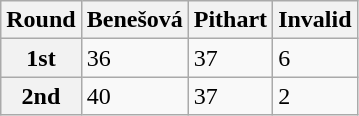<table class="wikitable">
<tr>
<th>Round</th>
<th>Benešová</th>
<th>Pithart</th>
<th>Invalid</th>
</tr>
<tr>
<th>1st</th>
<td>36</td>
<td>37</td>
<td>6</td>
</tr>
<tr>
<th>2nd</th>
<td>40</td>
<td>37</td>
<td>2</td>
</tr>
</table>
